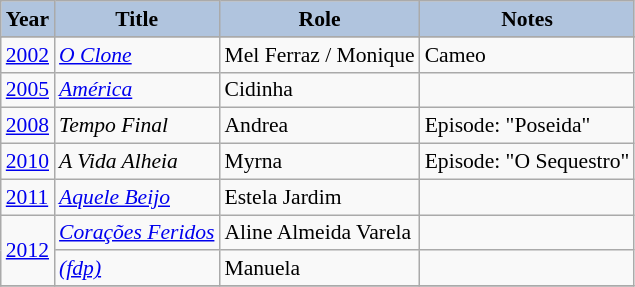<table class="wikitable" style="font-size: 90%; background: #f9f9f9">
<tr>
<th style="background:#B0C4DE;">Year</th>
<th style="background:#B0C4DE;">Title</th>
<th style="background:#B0C4DE;">Role</th>
<th style="background:#B0C4DE;">Notes</th>
</tr>
<tr>
</tr>
<tr>
<td><a href='#'>2002</a></td>
<td><em><a href='#'>O Clone</a></em></td>
<td>Mel Ferraz / Monique</td>
<td>Cameo</td>
</tr>
<tr>
<td><a href='#'>2005</a></td>
<td><em><a href='#'>América</a></em></td>
<td>Cidinha</td>
<td></td>
</tr>
<tr>
<td><a href='#'>2008</a></td>
<td><em>Tempo Final</em></td>
<td>Andrea</td>
<td>Episode: "Poseida"</td>
</tr>
<tr>
<td><a href='#'>2010</a></td>
<td><em>A Vida Alheia</em></td>
<td>Myrna</td>
<td>Episode: "O Sequestro"</td>
</tr>
<tr>
<td><a href='#'>2011</a></td>
<td><em><a href='#'>Aquele Beijo</a></em></td>
<td>Estela Jardim</td>
<td></td>
</tr>
<tr>
<td rowspan="2"><a href='#'>2012</a></td>
<td><em><a href='#'>Corações Feridos</a></em></td>
<td>Aline Almeida Varela</td>
<td></td>
</tr>
<tr>
<td><em><a href='#'>(fdp)</a></em></td>
<td>Manuela</td>
<td></td>
</tr>
<tr>
</tr>
</table>
